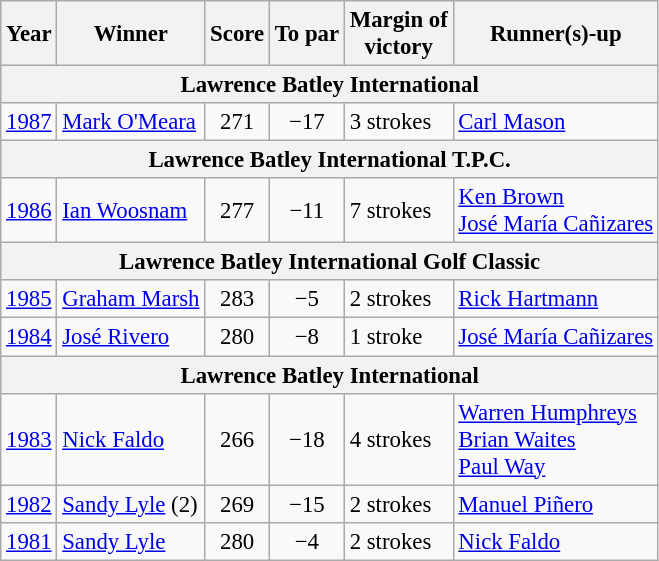<table class="wikitable" style="font-size:95%">
<tr>
<th>Year</th>
<th>Winner</th>
<th>Score</th>
<th>To par</th>
<th>Margin of<br>victory</th>
<th>Runner(s)-up</th>
</tr>
<tr>
<th colspan=7>Lawrence Batley International</th>
</tr>
<tr>
<td><a href='#'>1987</a></td>
<td> <a href='#'>Mark O'Meara</a></td>
<td align=center>271</td>
<td align=center>−17</td>
<td>3 strokes</td>
<td> <a href='#'>Carl Mason</a></td>
</tr>
<tr>
<th colspan=7>Lawrence Batley International T.P.C.</th>
</tr>
<tr>
<td><a href='#'>1986</a></td>
<td> <a href='#'>Ian Woosnam</a></td>
<td align=center>277</td>
<td align=center>−11</td>
<td>7 strokes</td>
<td> <a href='#'>Ken Brown</a><br> <a href='#'>José María Cañizares</a></td>
</tr>
<tr>
<th colspan=7>Lawrence Batley International Golf Classic</th>
</tr>
<tr>
<td><a href='#'>1985</a></td>
<td> <a href='#'>Graham Marsh</a></td>
<td align=center>283</td>
<td align=center>−5</td>
<td>2 strokes</td>
<td> <a href='#'>Rick Hartmann</a></td>
</tr>
<tr>
<td><a href='#'>1984</a></td>
<td> <a href='#'>José Rivero</a></td>
<td align=center>280</td>
<td align=center>−8</td>
<td>1 stroke</td>
<td> <a href='#'>José María Cañizares</a></td>
</tr>
<tr>
<th colspan=7>Lawrence Batley International</th>
</tr>
<tr>
<td><a href='#'>1983</a></td>
<td> <a href='#'>Nick Faldo</a></td>
<td align=center>266</td>
<td align=center>−18</td>
<td>4 strokes</td>
<td> <a href='#'>Warren Humphreys</a><br> <a href='#'>Brian Waites</a><br> <a href='#'>Paul Way</a></td>
</tr>
<tr>
<td><a href='#'>1982</a></td>
<td> <a href='#'>Sandy Lyle</a> (2)</td>
<td align=center>269</td>
<td align=center>−15</td>
<td>2 strokes</td>
<td> <a href='#'>Manuel Piñero</a></td>
</tr>
<tr>
<td><a href='#'>1981</a></td>
<td> <a href='#'>Sandy Lyle</a></td>
<td align=center>280</td>
<td align=center>−4</td>
<td>2 strokes</td>
<td> <a href='#'>Nick Faldo</a></td>
</tr>
</table>
